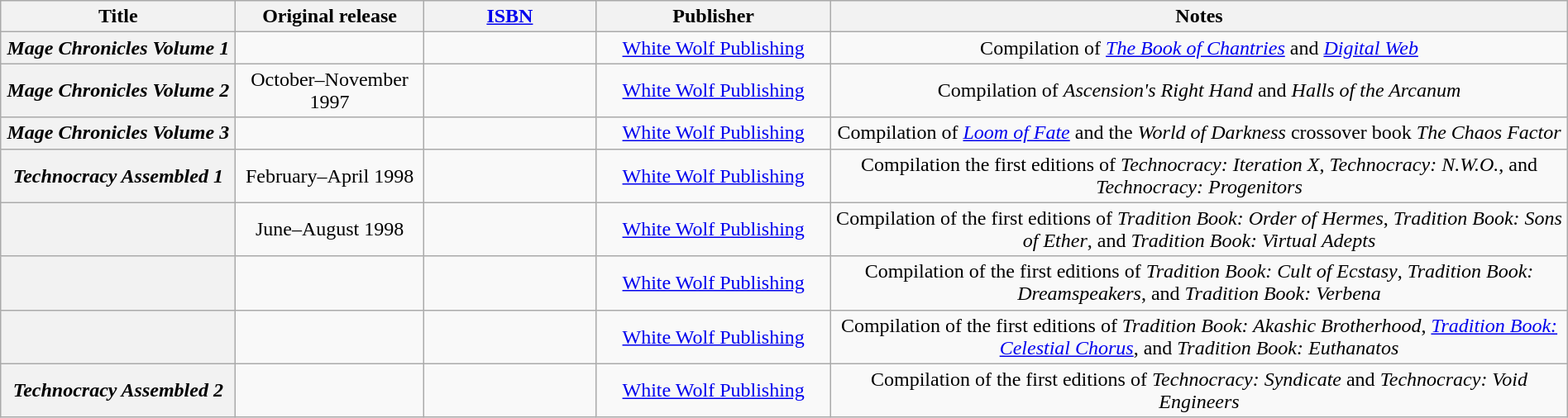<table class="wikitable sortable plainrowheaders" style="width: 100%;">
<tr>
<th scope="col" style="width:15%;">Title</th>
<th scope="col" style="width:12%;">Original release </th>
<th scope="col" style="width:11%;"><a href='#'>ISBN</a></th>
<th scope="col" style="width:15%;">Publisher</th>
<th scope="col" style="width:47%;">Notes</th>
</tr>
<tr style="text-align: center;">
<th scope="row" style="text-align:center;"><em>Mage Chronicles Volume 1</em></th>
<td></td>
<td></td>
<td><a href='#'>White Wolf Publishing</a></td>
<td>Compilation of <em><a href='#'>The Book of Chantries</a></em> and <em><a href='#'>Digital Web</a></em></td>
</tr>
<tr style="text-align: center;">
<th scope="row" style="text-align:center;"><em>Mage Chronicles Volume 2</em></th>
<td>October–November 1997</td>
<td></td>
<td><a href='#'>White Wolf Publishing</a></td>
<td>Compilation of <em>Ascension's Right Hand</em> and <em>Halls of the Arcanum</em></td>
</tr>
<tr style="text-align: center;">
<th scope="row" style="text-align:center;"><em>Mage Chronicles Volume 3</em></th>
<td></td>
<td></td>
<td><a href='#'>White Wolf Publishing</a></td>
<td>Compilation of <em><a href='#'>Loom of Fate</a></em> and the <em>World of Darkness</em> crossover book <em>The Chaos Factor</em></td>
</tr>
<tr style="text-align: center;">
<th scope="row" style="text-align:center;"><em>Technocracy Assembled 1</em></th>
<td>February–April 1998</td>
<td></td>
<td><a href='#'>White Wolf Publishing</a></td>
<td>Compilation the first editions of <em>Technocracy: Iteration X</em>, <em>Technocracy: N.W.O.</em>, and <em>Technocracy: Progenitors</em></td>
</tr>
<tr style="text-align: center;">
<th scope="row" style="text-align:center;"></th>
<td>June–August 1998</td>
<td></td>
<td><a href='#'>White Wolf Publishing</a></td>
<td>Compilation of the first editions of <em>Tradition Book: Order of Hermes</em>, <em>Tradition Book: Sons of Ether</em>, and <em>Tradition Book: Virtual Adepts</em></td>
</tr>
<tr style="text-align: center;">
<th scope="row" style="text-align:center;"></th>
<td></td>
<td></td>
<td><a href='#'>White Wolf Publishing</a></td>
<td>Compilation of the first editions of <em>Tradition Book: Cult of Ecstasy</em>, <em>Tradition Book: Dreamspeakers</em>, and <em>Tradition Book: Verbena</em></td>
</tr>
<tr style="text-align: center;">
<th scope="row" style="text-align:center;"></th>
<td></td>
<td></td>
<td><a href='#'>White Wolf Publishing</a></td>
<td>Compilation of the first editions of <em>Tradition Book: Akashic Brotherhood</em>, <em><a href='#'>Tradition Book: Celestial Chorus</a></em>, and <em>Tradition Book: Euthanatos</em></td>
</tr>
<tr style="text-align: center;">
<th scope="row" style="text-align:center;"><em>Technocracy Assembled 2</em></th>
<td></td>
<td></td>
<td><a href='#'>White Wolf Publishing</a></td>
<td>Compilation of the first editions of <em>Technocracy: Syndicate</em> and <em>Technocracy: Void Engineers</em></td>
</tr>
</table>
